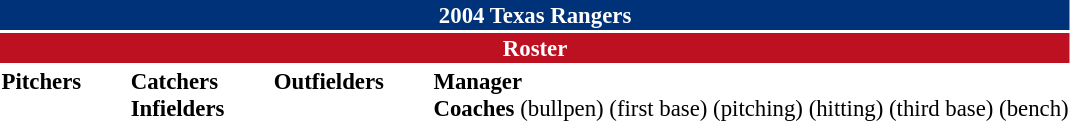<table class="toccolours" style="font-size: 95%;">
<tr>
<th colspan="10" style="background:#003279; color:#fff; text-align:center;">2004 Texas Rangers</th>
</tr>
<tr>
<td colspan="10" style="background:#bd1021; color:white; text-align:center;"><strong>Roster</strong></td>
</tr>
<tr>
<td valign="top"><strong>Pitchers</strong><br>




























</td>
<td style="width:25px;"></td>
<td valign="top"><strong>Catchers</strong><br>



<strong>Infielders</strong>








</td>
<td style="width:25px;"></td>
<td valign="top"><strong>Outfielders</strong><br>







</td>
<td style="width:25px;"></td>
<td valign="top"><strong>Manager</strong><br>
<strong>Coaches</strong>
 (bullpen)
 (first base)
 (pitching)
 (hitting)
 (third base)
 (bench)</td>
</tr>
</table>
